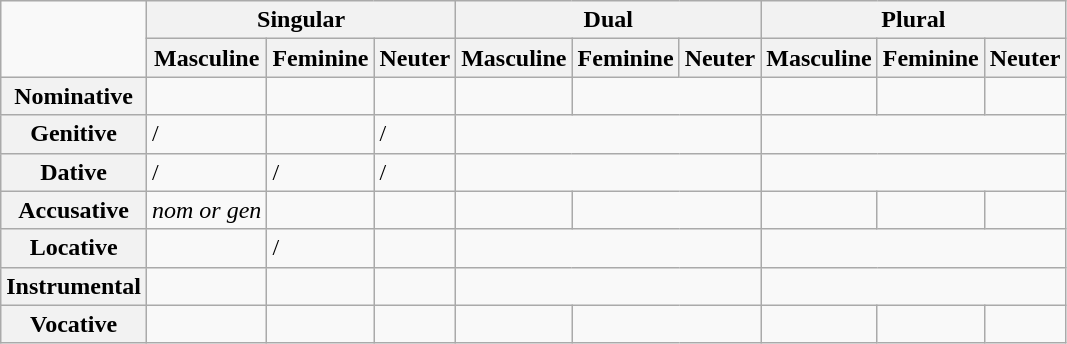<table class="wikitable">
<tr>
<td rowspan="2"></td>
<th colspan="3">Singular</th>
<th colspan="3">Dual</th>
<th colspan="3">Plural</th>
</tr>
<tr>
<th>Masculine</th>
<th>Feminine</th>
<th>Neuter</th>
<th>Masculine</th>
<th>Feminine</th>
<th>Neuter</th>
<th>Masculine</th>
<th>Feminine</th>
<th>Neuter</th>
</tr>
<tr>
<th>Nominative</th>
<td></td>
<td></td>
<td></td>
<td></td>
<td colspan="2"></td>
<td></td>
<td></td>
<td></td>
</tr>
<tr>
<th>Genitive</th>
<td> / </td>
<td></td>
<td> / </td>
<td colspan="3"></td>
<td colspan="3"></td>
</tr>
<tr>
<th>Dative</th>
<td> / </td>
<td> / </td>
<td> / </td>
<td colspan="3"></td>
<td colspan="3"></td>
</tr>
<tr>
<th>Accusative</th>
<td><em>nom or gen</em></td>
<td></td>
<td></td>
<td></td>
<td colspan="2"></td>
<td></td>
<td></td>
<td></td>
</tr>
<tr>
<th>Locative</th>
<td></td>
<td> / </td>
<td></td>
<td colspan="3"></td>
<td colspan="3"></td>
</tr>
<tr>
<th>Instrumental</th>
<td></td>
<td></td>
<td></td>
<td colspan="3"></td>
<td colspan="3"></td>
</tr>
<tr>
<th>Vocative</th>
<td></td>
<td></td>
<td></td>
<td></td>
<td colspan="2"></td>
<td></td>
<td></td>
<td></td>
</tr>
</table>
